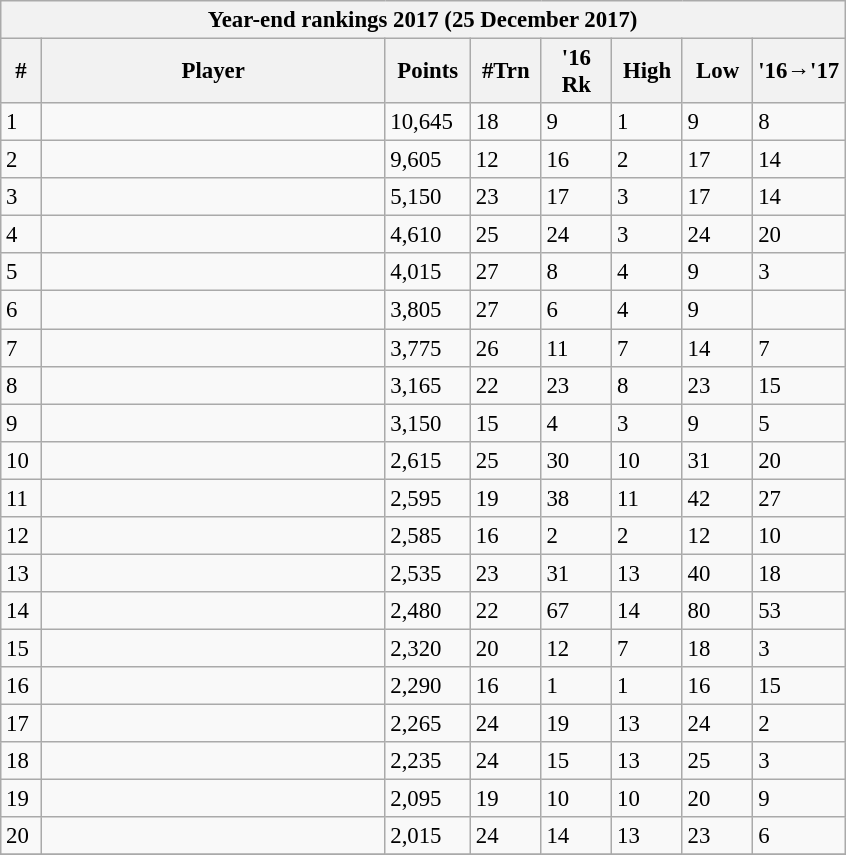<table class="wikitable" style="font-size:95%">
<tr>
<th colspan=8>Year-end rankings 2017 (25 December 2017)</th>
</tr>
<tr>
<th width=20>#</th>
<th width=222>Player</th>
<th width=50>Points</th>
<th width=40>#Trn</th>
<th width=40>'16 Rk</th>
<th width=40>High</th>
<th width=40>Low</th>
<th width=50>'16→'17</th>
</tr>
<tr>
<td>1</td>
<td align=left></td>
<td>10,645</td>
<td>18</td>
<td>9</td>
<td>1</td>
<td>9</td>
<td> 8</td>
</tr>
<tr>
<td>2</td>
<td align=left></td>
<td>9,605</td>
<td>12</td>
<td>16</td>
<td>2</td>
<td>17</td>
<td> 14</td>
</tr>
<tr>
<td>3</td>
<td align=left></td>
<td>5,150</td>
<td>23</td>
<td>17</td>
<td>3</td>
<td>17</td>
<td> 14</td>
</tr>
<tr>
<td>4</td>
<td align=left></td>
<td>4,610</td>
<td>25</td>
<td>24</td>
<td>3</td>
<td>24</td>
<td> 20</td>
</tr>
<tr>
<td>5</td>
<td align=left></td>
<td>4,015</td>
<td>27</td>
<td>8</td>
<td>4</td>
<td>9</td>
<td> 3</td>
</tr>
<tr>
<td>6</td>
<td align=left></td>
<td>3,805</td>
<td>27</td>
<td>6</td>
<td>4</td>
<td>9</td>
<td></td>
</tr>
<tr>
<td>7</td>
<td align=left></td>
<td>3,775</td>
<td>26</td>
<td>11</td>
<td>7</td>
<td>14</td>
<td> 7</td>
</tr>
<tr>
<td>8</td>
<td align=left></td>
<td>3,165</td>
<td>22</td>
<td>23</td>
<td>8</td>
<td>23</td>
<td> 15</td>
</tr>
<tr>
<td>9</td>
<td align=left></td>
<td>3,150</td>
<td>15</td>
<td>4</td>
<td>3</td>
<td>9</td>
<td> 5</td>
</tr>
<tr>
<td>10</td>
<td align=left></td>
<td>2,615</td>
<td>25</td>
<td>30</td>
<td>10</td>
<td>31</td>
<td> 20</td>
</tr>
<tr>
<td>11</td>
<td align=left></td>
<td>2,595</td>
<td>19</td>
<td>38</td>
<td>11</td>
<td>42</td>
<td> 27</td>
</tr>
<tr>
<td>12</td>
<td align=left></td>
<td>2,585</td>
<td>16</td>
<td>2</td>
<td>2</td>
<td>12</td>
<td> 10</td>
</tr>
<tr>
<td>13</td>
<td align=left></td>
<td>2,535</td>
<td>23</td>
<td>31</td>
<td>13</td>
<td>40</td>
<td> 18</td>
</tr>
<tr>
<td>14</td>
<td align=left></td>
<td>2,480</td>
<td>22</td>
<td>67</td>
<td>14</td>
<td>80</td>
<td> 53</td>
</tr>
<tr>
<td>15</td>
<td align=left></td>
<td>2,320</td>
<td>20</td>
<td>12</td>
<td>7</td>
<td>18</td>
<td> 3</td>
</tr>
<tr>
<td>16</td>
<td align=left></td>
<td>2,290</td>
<td>16</td>
<td>1</td>
<td>1</td>
<td>16</td>
<td> 15</td>
</tr>
<tr>
<td>17</td>
<td align=left></td>
<td>2,265</td>
<td>24</td>
<td>19</td>
<td>13</td>
<td>24</td>
<td> 2</td>
</tr>
<tr>
<td>18</td>
<td align=left></td>
<td>2,235</td>
<td>24</td>
<td>15</td>
<td>13</td>
<td>25</td>
<td> 3</td>
</tr>
<tr>
<td>19</td>
<td align=left></td>
<td>2,095</td>
<td>19</td>
<td>10</td>
<td>10</td>
<td>20</td>
<td> 9</td>
</tr>
<tr>
<td>20</td>
<td align=left></td>
<td>2,015</td>
<td>24</td>
<td>14</td>
<td>13</td>
<td>23</td>
<td> 6</td>
</tr>
<tr>
</tr>
</table>
